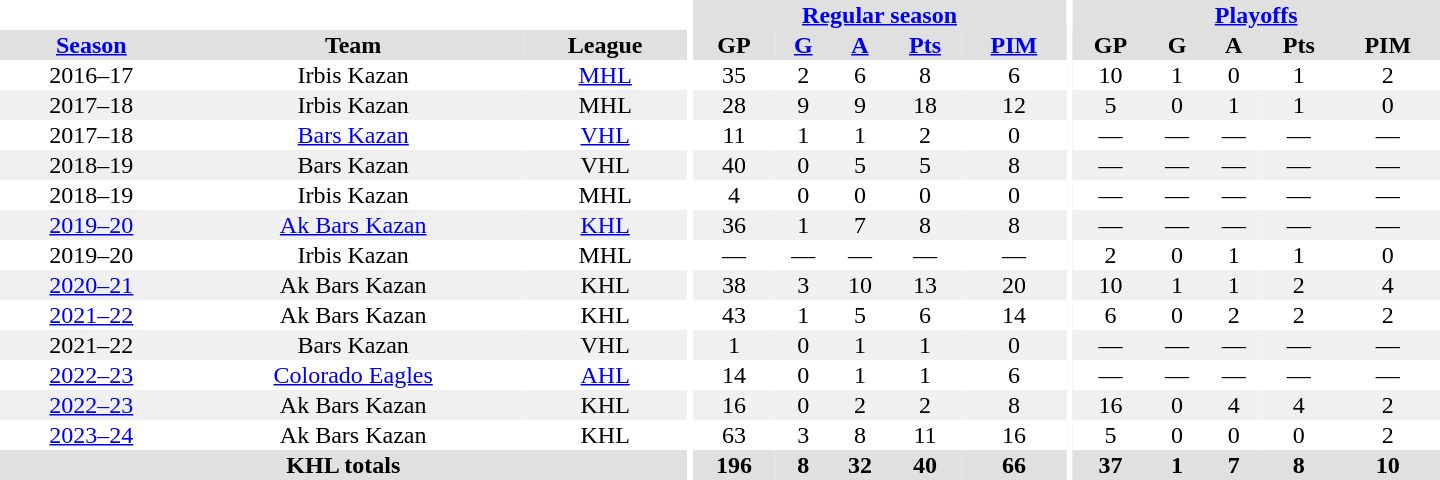<table border="0" cellpadding="1" cellspacing="0" style="text-align:center; width:60em">
<tr bgcolor="#e0e0e0">
<th colspan="3" bgcolor="#ffffff"></th>
<th rowspan="99" bgcolor="#ffffff"></th>
<th colspan="5"><a href='#'>Regular season</a></th>
<th rowspan="99" bgcolor="#ffffff"></th>
<th colspan="5"><a href='#'>Playoffs</a></th>
</tr>
<tr bgcolor="#e0e0e0">
<th><a href='#'>Season</a></th>
<th>Team</th>
<th>League</th>
<th>GP</th>
<th><a href='#'>G</a></th>
<th><a href='#'>A</a></th>
<th><a href='#'>Pts</a></th>
<th><a href='#'>PIM</a></th>
<th>GP</th>
<th>G</th>
<th>A</th>
<th>Pts</th>
<th>PIM</th>
</tr>
<tr>
<td>2016–17</td>
<td>Irbis Kazan</td>
<td><a href='#'>MHL</a></td>
<td>35</td>
<td>2</td>
<td>6</td>
<td>8</td>
<td>6</td>
<td>10</td>
<td>1</td>
<td>0</td>
<td>1</td>
<td>2</td>
</tr>
<tr bgcolor="#f0f0f0">
<td>2017–18</td>
<td>Irbis Kazan</td>
<td>MHL</td>
<td>28</td>
<td>9</td>
<td>9</td>
<td>18</td>
<td>12</td>
<td>5</td>
<td>0</td>
<td>1</td>
<td>1</td>
<td>0</td>
</tr>
<tr>
<td>2017–18</td>
<td><a href='#'>Bars Kazan</a></td>
<td><a href='#'>VHL</a></td>
<td>11</td>
<td>1</td>
<td>1</td>
<td>2</td>
<td>0</td>
<td>—</td>
<td>—</td>
<td>—</td>
<td>—</td>
<td>—</td>
</tr>
<tr bgcolor="#f0f0f0">
<td>2018–19</td>
<td>Bars Kazan</td>
<td>VHL</td>
<td>40</td>
<td>0</td>
<td>5</td>
<td>5</td>
<td>8</td>
<td>—</td>
<td>—</td>
<td>—</td>
<td>—</td>
<td>—</td>
</tr>
<tr>
<td>2018–19</td>
<td>Irbis Kazan</td>
<td>MHL</td>
<td>4</td>
<td>0</td>
<td>0</td>
<td>0</td>
<td>0</td>
<td>—</td>
<td>—</td>
<td>—</td>
<td>—</td>
<td>—</td>
</tr>
<tr bgcolor="f0f0f0">
<td><a href='#'>2019–20</a></td>
<td><a href='#'>Ak Bars Kazan</a></td>
<td><a href='#'>KHL</a></td>
<td>36</td>
<td>1</td>
<td>7</td>
<td>8</td>
<td>8</td>
<td>—</td>
<td>—</td>
<td>—</td>
<td>—</td>
<td>—</td>
</tr>
<tr>
<td>2019–20</td>
<td>Irbis Kazan</td>
<td>MHL</td>
<td>—</td>
<td>—</td>
<td>—</td>
<td>—</td>
<td>—</td>
<td>2</td>
<td>0</td>
<td>1</td>
<td>1</td>
<td>0</td>
</tr>
<tr bgcolor="f0f0f0">
<td><a href='#'>2020–21</a></td>
<td>Ak Bars Kazan</td>
<td>KHL</td>
<td>38</td>
<td>3</td>
<td>10</td>
<td>13</td>
<td>20</td>
<td>10</td>
<td>1</td>
<td>1</td>
<td>2</td>
<td>4</td>
</tr>
<tr>
<td><a href='#'>2021–22</a></td>
<td>Ak Bars Kazan</td>
<td>KHL</td>
<td>43</td>
<td>1</td>
<td>5</td>
<td>6</td>
<td>14</td>
<td>6</td>
<td>0</td>
<td>2</td>
<td>2</td>
<td>2</td>
</tr>
<tr bgcolor="f0f0f0">
<td>2021–22</td>
<td>Bars Kazan</td>
<td>VHL</td>
<td>1</td>
<td>0</td>
<td>1</td>
<td>1</td>
<td>0</td>
<td>—</td>
<td>—</td>
<td>—</td>
<td>—</td>
<td>—</td>
</tr>
<tr>
<td><a href='#'>2022–23</a></td>
<td><a href='#'>Colorado Eagles</a></td>
<td><a href='#'>AHL</a></td>
<td>14</td>
<td>0</td>
<td>1</td>
<td>1</td>
<td>6</td>
<td>—</td>
<td>—</td>
<td>—</td>
<td>—</td>
<td>—</td>
</tr>
<tr bgcolor="f0f0f0">
<td><a href='#'>2022–23</a></td>
<td>Ak Bars Kazan</td>
<td>KHL</td>
<td>16</td>
<td>0</td>
<td>2</td>
<td>2</td>
<td>8</td>
<td>16</td>
<td>0</td>
<td>4</td>
<td>4</td>
<td>2</td>
</tr>
<tr>
<td><a href='#'>2023–24</a></td>
<td>Ak Bars Kazan</td>
<td>KHL</td>
<td>63</td>
<td>3</td>
<td>8</td>
<td>11</td>
<td>16</td>
<td>5</td>
<td>0</td>
<td>0</td>
<td>0</td>
<td>2</td>
</tr>
<tr bgcolor="#e0e0e0">
<th colspan="3">KHL totals</th>
<th>196</th>
<th>8</th>
<th>32</th>
<th>40</th>
<th>66</th>
<th>37</th>
<th>1</th>
<th>7</th>
<th>8</th>
<th>10</th>
</tr>
</table>
